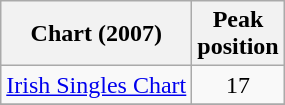<table class="wikitable">
<tr>
<th>Chart (2007)</th>
<th>Peak<br>position</th>
</tr>
<tr>
<td><a href='#'>Irish Singles Chart</a></td>
<td align=center>17</td>
</tr>
<tr>
</tr>
</table>
